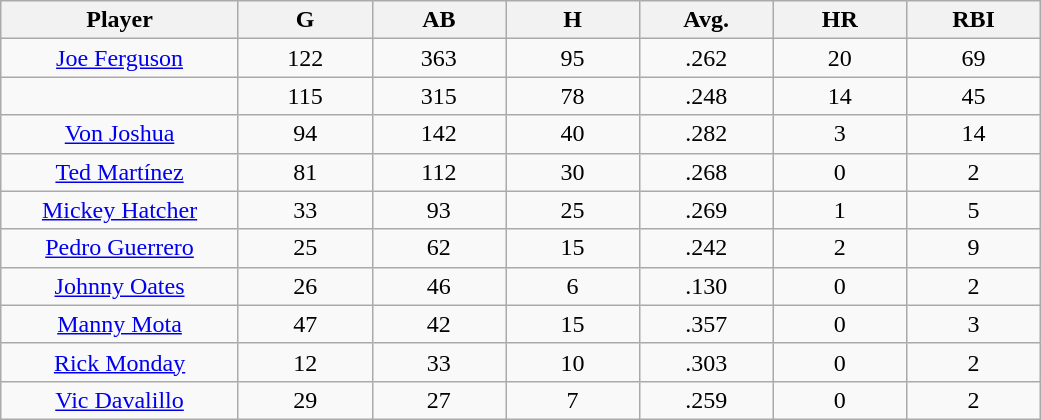<table class="wikitable sortable">
<tr>
<th bgcolor="#DDDDFF" width="16%">Player</th>
<th bgcolor="#DDDDFF" width="9%">G</th>
<th bgcolor="#DDDDFF" width="9%">AB</th>
<th bgcolor="#DDDDFF" width="9%">H</th>
<th bgcolor="#DDDDFF" width="9%">Avg.</th>
<th bgcolor="#DDDDFF" width="9%">HR</th>
<th bgcolor="#DDDDFF" width="9%">RBI</th>
</tr>
<tr align="center">
<td><a href='#'>Joe Ferguson</a></td>
<td>122</td>
<td>363</td>
<td>95</td>
<td>.262</td>
<td>20</td>
<td>69</td>
</tr>
<tr align=center>
<td></td>
<td>115</td>
<td>315</td>
<td>78</td>
<td>.248</td>
<td>14</td>
<td>45</td>
</tr>
<tr align="center">
<td><a href='#'>Von Joshua</a></td>
<td>94</td>
<td>142</td>
<td>40</td>
<td>.282</td>
<td>3</td>
<td>14</td>
</tr>
<tr align=center>
<td><a href='#'>Ted Martínez</a></td>
<td>81</td>
<td>112</td>
<td>30</td>
<td>.268</td>
<td>0</td>
<td>2</td>
</tr>
<tr align=center>
<td><a href='#'>Mickey Hatcher</a></td>
<td>33</td>
<td>93</td>
<td>25</td>
<td>.269</td>
<td>1</td>
<td>5</td>
</tr>
<tr align=center>
<td><a href='#'>Pedro Guerrero</a></td>
<td>25</td>
<td>62</td>
<td>15</td>
<td>.242</td>
<td>2</td>
<td>9</td>
</tr>
<tr align=center>
<td><a href='#'>Johnny Oates</a></td>
<td>26</td>
<td>46</td>
<td>6</td>
<td>.130</td>
<td>0</td>
<td>2</td>
</tr>
<tr align=center>
<td><a href='#'>Manny Mota</a></td>
<td>47</td>
<td>42</td>
<td>15</td>
<td>.357</td>
<td>0</td>
<td>3</td>
</tr>
<tr align=center>
<td><a href='#'>Rick Monday</a></td>
<td>12</td>
<td>33</td>
<td>10</td>
<td>.303</td>
<td>0</td>
<td>2</td>
</tr>
<tr align=center>
<td><a href='#'>Vic Davalillo</a></td>
<td>29</td>
<td>27</td>
<td>7</td>
<td>.259</td>
<td>0</td>
<td>2</td>
</tr>
</table>
